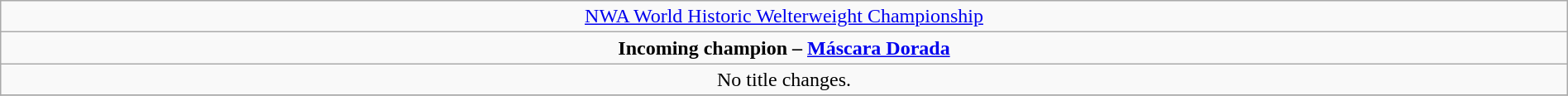<table class="wikitable" style="text-align:center; width:100%;">
<tr>
<td colspan="4" style="text-align: center;"><a href='#'>NWA World Historic Welterweight Championship</a></td>
</tr>
<tr>
<td colspan="4" style="text-align: center;"><strong>Incoming champion – <a href='#'>Máscara Dorada</a></strong></td>
</tr>
<tr>
<td>No title changes.</td>
</tr>
<tr>
</tr>
</table>
